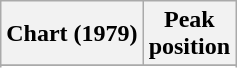<table class="wikitable sortable plainrowheaders">
<tr>
<th>Chart (1979)</th>
<th>Peak<br>position</th>
</tr>
<tr>
</tr>
<tr>
</tr>
</table>
